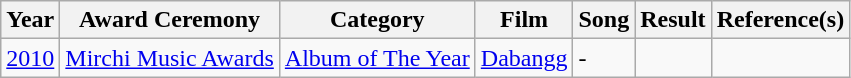<table class="wikitable">
<tr>
<th>Year</th>
<th>Award Ceremony</th>
<th>Category</th>
<th>Film</th>
<th>Song</th>
<th>Result</th>
<th>Reference(s)</th>
</tr>
<tr>
<td><a href='#'>2010</a></td>
<td><a href='#'>Mirchi Music Awards</a></td>
<td><a href='#'>Album of The Year</a></td>
<td><a href='#'>Dabangg</a></td>
<td>-</td>
<td></td>
<td></td>
</tr>
</table>
